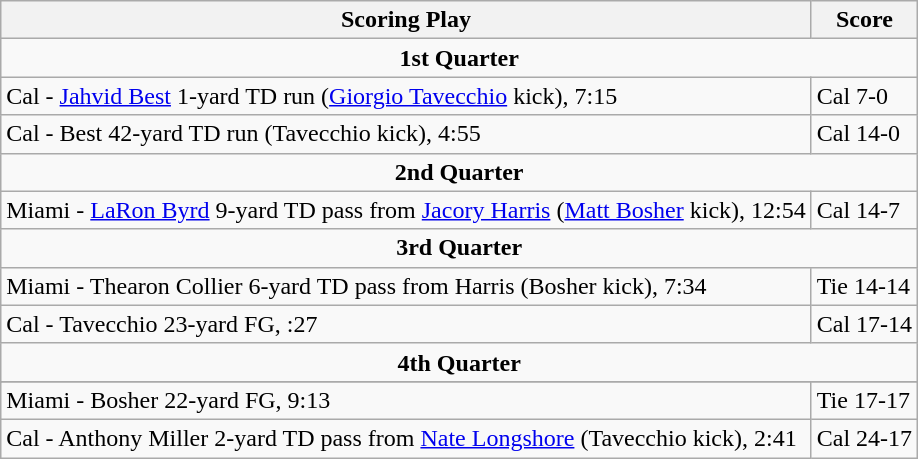<table class="wikitable">
<tr>
<th>Scoring Play</th>
<th>Score</th>
</tr>
<tr>
<td colspan="4" align="center"><strong>1st Quarter</strong></td>
</tr>
<tr>
<td>Cal - <a href='#'>Jahvid Best</a> 1-yard TD run (<a href='#'>Giorgio Tavecchio</a> kick), 7:15</td>
<td>Cal 7-0</td>
</tr>
<tr>
<td>Cal - Best 42-yard TD run (Tavecchio kick), 4:55</td>
<td>Cal 14-0</td>
</tr>
<tr>
<td colspan="4" align="center"><strong>2nd Quarter</strong></td>
</tr>
<tr>
<td>Miami - <a href='#'>LaRon Byrd</a> 9-yard TD pass from <a href='#'>Jacory Harris</a> (<a href='#'>Matt Bosher</a> kick), 12:54</td>
<td>Cal 14-7</td>
</tr>
<tr>
<td colspan="4" align="center"><strong>3rd Quarter</strong></td>
</tr>
<tr>
<td>Miami - Thearon Collier 6-yard TD pass from Harris (Bosher kick), 7:34</td>
<td>Tie 14-14</td>
</tr>
<tr>
<td>Cal - Tavecchio 23-yard FG, :27</td>
<td>Cal 17-14</td>
</tr>
<tr>
<td colspan="4" align="center"><strong>4th Quarter</strong></td>
</tr>
<tr>
</tr>
<tr>
<td>Miami - Bosher 22-yard FG, 9:13</td>
<td>Tie 17-17</td>
</tr>
<tr>
<td>Cal - Anthony Miller 2-yard TD pass from <a href='#'>Nate Longshore</a> (Tavecchio kick), 2:41</td>
<td>Cal 24-17</td>
</tr>
</table>
